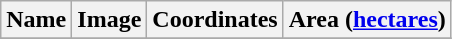<table class="wikitable">
<tr>
<th>Name</th>
<th>Image</th>
<th>Coordinates</th>
<th>Area (<a href='#'>hectares</a>)</th>
</tr>
<tr>
</tr>
</table>
